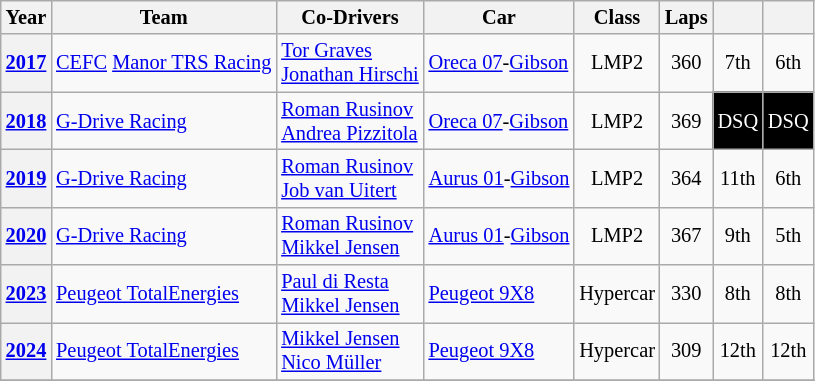<table class="wikitable" style="text-align:center; font-size:85%">
<tr>
<th>Year</th>
<th>Team</th>
<th>Co-Drivers</th>
<th>Car</th>
<th>Class</th>
<th>Laps</th>
<th></th>
<th></th>
</tr>
<tr>
<th><a href='#'>2017</a></th>
<td align="left" nowrap> <a href='#'>CEFC</a> <a href='#'>Manor TRS Racing</a></td>
<td align="left" nowrap> <a href='#'>Tor Graves</a><br> <a href='#'>Jonathan Hirschi</a></td>
<td align="left" nowrap><a href='#'>Oreca 07</a>-<a href='#'>Gibson</a></td>
<td>LMP2</td>
<td>360</td>
<td>7th</td>
<td>6th</td>
</tr>
<tr>
<th><a href='#'>2018</a></th>
<td align="left" nowrap> <a href='#'>G-Drive Racing</a></td>
<td align="left" nowrap> <a href='#'>Roman Rusinov</a><br> <a href='#'>Andrea Pizzitola</a></td>
<td align="left" nowrap><a href='#'>Oreca 07</a>-<a href='#'>Gibson</a></td>
<td>LMP2</td>
<td>369</td>
<td style="background:#000000; color:white">DSQ</td>
<td style="background:#000000; color:white">DSQ</td>
</tr>
<tr>
<th><a href='#'>2019</a></th>
<td align="left" nowrap> <a href='#'>G-Drive Racing</a></td>
<td align="left" nowrap> <a href='#'>Roman Rusinov</a><br> <a href='#'>Job van Uitert</a></td>
<td align="left" nowrap><a href='#'>Aurus 01</a>-<a href='#'>Gibson</a></td>
<td>LMP2</td>
<td>364</td>
<td>11th</td>
<td>6th</td>
</tr>
<tr>
<th><a href='#'>2020</a></th>
<td align="left" nowrap> <a href='#'>G-Drive Racing</a></td>
<td align="left" nowrap> <a href='#'>Roman Rusinov</a><br> <a href='#'>Mikkel Jensen</a></td>
<td align="left" nowrap><a href='#'>Aurus 01</a>-<a href='#'>Gibson</a></td>
<td>LMP2</td>
<td>367</td>
<td>9th</td>
<td>5th</td>
</tr>
<tr>
<th><a href='#'>2023</a></th>
<td align="left" nowrap> <a href='#'>Peugeot TotalEnergies</a></td>
<td align="left" nowrap> <a href='#'>Paul di Resta</a><br> <a href='#'>Mikkel Jensen</a></td>
<td align="left" nowrap><a href='#'>Peugeot 9X8</a></td>
<td>Hypercar</td>
<td>330</td>
<td>8th</td>
<td>8th</td>
</tr>
<tr>
<th><a href='#'>2024</a></th>
<td align="left"> <a href='#'>Peugeot TotalEnergies</a></td>
<td align="left"> <a href='#'>Mikkel Jensen</a><br> <a href='#'>Nico Müller</a></td>
<td align="left"><a href='#'>Peugeot 9X8</a></td>
<td>Hypercar</td>
<td>309</td>
<td>12th</td>
<td>12th</td>
</tr>
<tr>
</tr>
</table>
